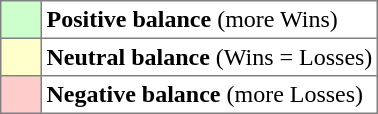<table bgcolor="#f7f8ff" cellpadding="3" cellspacing="0" border="1" style="font-size: 100%; border: gray solid 1px; border-collapse: collapse;text-align:center;">
<tr>
<td style="background:#CCFFCC;" width="20"></td>
<td bgcolor="#ffffff" align="left"><strong>Positive balance</strong> (more Wins)</td>
</tr>
<tr>
<td style="background:#FFFFCC;" width="20"></td>
<td bgcolor="#ffffff" align="left"><strong>Neutral balance</strong> (Wins = Losses)</td>
</tr>
<tr>
<td style="background:#FFCCCC;" width="20"></td>
<td bgcolor="#ffffff" align="left"><strong>Negative balance</strong> (more Losses)</td>
</tr>
</table>
